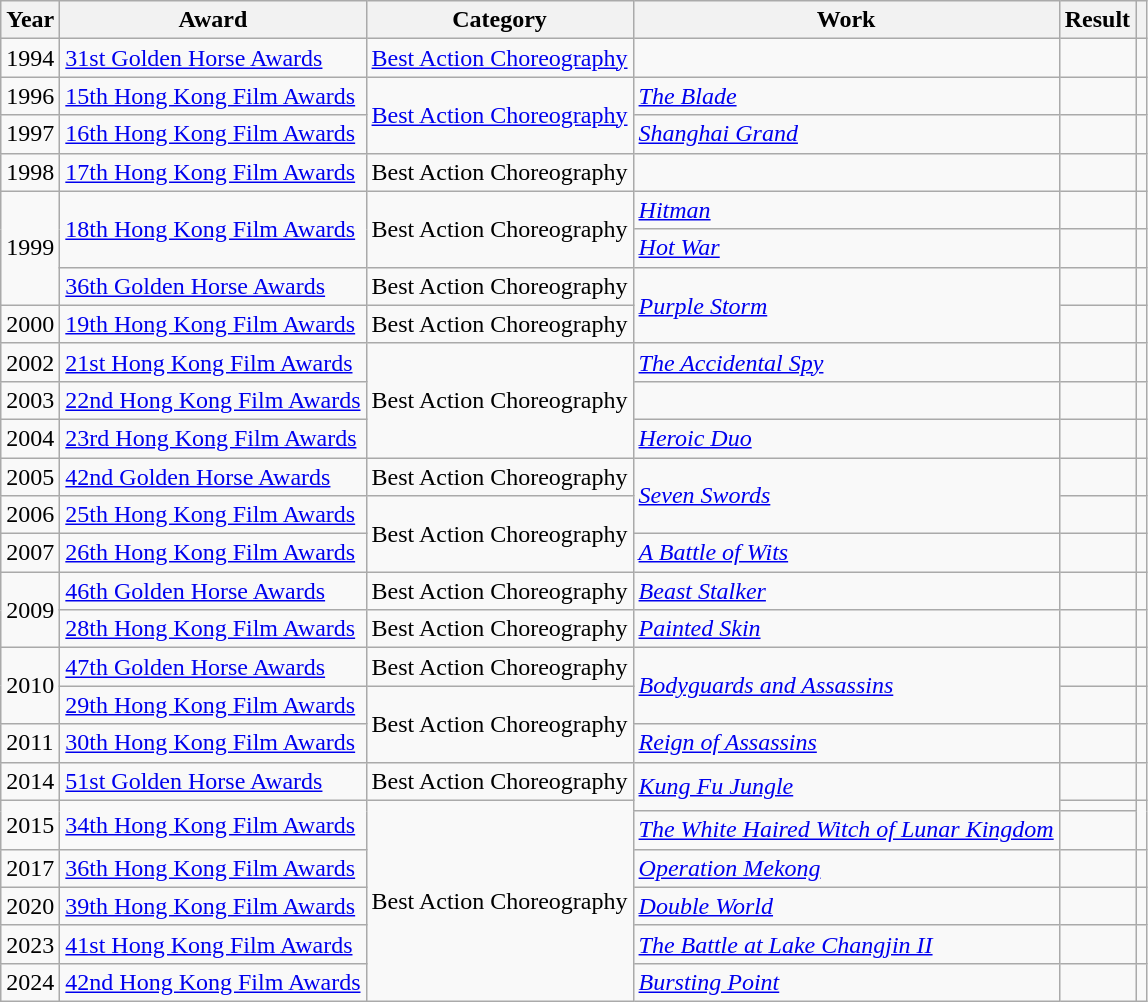<table class="wikitable plainrowheaders">
<tr>
<th>Year</th>
<th>Award</th>
<th>Category</th>
<th>Work</th>
<th>Result</th>
<th></th>
</tr>
<tr>
<td>1994</td>
<td><a href='#'>31st Golden Horse Awards</a></td>
<td><a href='#'>Best Action Choreography</a></td>
<td><em></em></td>
<td></td>
<td></td>
</tr>
<tr>
<td>1996</td>
<td><a href='#'>15th Hong Kong Film Awards</a></td>
<td rowspan="2"><a href='#'>Best Action Choreography</a></td>
<td><em><a href='#'>The Blade</a></em></td>
<td></td>
<td></td>
</tr>
<tr>
<td>1997</td>
<td><a href='#'>16th Hong Kong Film Awards</a></td>
<td><em><a href='#'>Shanghai Grand</a></em></td>
<td></td>
<td></td>
</tr>
<tr>
<td>1998</td>
<td><a href='#'>17th Hong Kong Film Awards</a></td>
<td>Best Action Choreography</td>
<td><em></em></td>
<td></td>
<td></td>
</tr>
<tr>
<td rowspan="3">1999</td>
<td rowspan="2"><a href='#'>18th Hong Kong Film Awards</a></td>
<td rowspan="2">Best Action Choreography</td>
<td><em><a href='#'>Hitman</a></em></td>
<td></td>
<td></td>
</tr>
<tr>
<td><em><a href='#'>Hot War</a></em></td>
<td></td>
<td></td>
</tr>
<tr>
<td><a href='#'>36th Golden Horse Awards</a></td>
<td>Best Action Choreography</td>
<td rowspan="2"><em><a href='#'>Purple Storm</a></em></td>
<td></td>
<td></td>
</tr>
<tr>
<td>2000</td>
<td><a href='#'>19th Hong Kong Film Awards</a></td>
<td>Best Action Choreography</td>
<td></td>
<td></td>
</tr>
<tr>
<td>2002</td>
<td><a href='#'>21st Hong Kong Film Awards</a></td>
<td rowspan="3">Best Action Choreography</td>
<td><em><a href='#'>The Accidental Spy</a></em></td>
<td></td>
<td></td>
</tr>
<tr>
<td>2003</td>
<td><a href='#'>22nd Hong Kong Film Awards</a></td>
<td><em></em></td>
<td></td>
<td></td>
</tr>
<tr>
<td>2004</td>
<td><a href='#'>23rd Hong Kong Film Awards</a></td>
<td><em><a href='#'>Heroic Duo</a></em></td>
<td></td>
<td></td>
</tr>
<tr>
<td>2005</td>
<td><a href='#'>42nd Golden Horse Awards</a></td>
<td>Best Action Choreography</td>
<td rowspan="2"><em><a href='#'>Seven Swords</a></em></td>
<td></td>
<td></td>
</tr>
<tr>
<td>2006</td>
<td><a href='#'>25th Hong Kong Film Awards</a></td>
<td rowspan="2">Best Action Choreography</td>
<td></td>
<td></td>
</tr>
<tr>
<td>2007</td>
<td><a href='#'>26th Hong Kong Film Awards</a></td>
<td><em><a href='#'>A Battle of Wits</a></em></td>
<td></td>
<td></td>
</tr>
<tr>
<td rowspan="2">2009</td>
<td><a href='#'>46th Golden Horse Awards</a></td>
<td>Best Action Choreography</td>
<td><em><a href='#'>Beast Stalker</a></em></td>
<td></td>
<td></td>
</tr>
<tr>
<td><a href='#'>28th Hong Kong Film Awards</a></td>
<td>Best Action Choreography</td>
<td><em><a href='#'>Painted Skin</a></em></td>
<td></td>
<td></td>
</tr>
<tr>
<td rowspan="2">2010</td>
<td><a href='#'>47th Golden Horse Awards</a></td>
<td>Best Action Choreography</td>
<td rowspan="2"><em><a href='#'>Bodyguards and Assassins</a></em></td>
<td></td>
<td></td>
</tr>
<tr>
<td><a href='#'>29th Hong Kong Film Awards</a></td>
<td rowspan="2">Best Action Choreography</td>
<td></td>
<td></td>
</tr>
<tr>
<td>2011</td>
<td><a href='#'>30th Hong Kong Film Awards</a></td>
<td><em><a href='#'>Reign of Assassins</a></em></td>
<td></td>
<td></td>
</tr>
<tr>
<td>2014</td>
<td><a href='#'>51st Golden Horse Awards</a></td>
<td>Best Action Choreography</td>
<td rowspan="2"><em><a href='#'>Kung Fu Jungle</a></em></td>
<td></td>
<td></td>
</tr>
<tr>
<td rowspan="2">2015</td>
<td rowspan="2"><a href='#'>34th Hong Kong Film Awards</a></td>
<td rowspan="6">Best Action Choreography</td>
<td></td>
<td rowspan="2"></td>
</tr>
<tr>
<td><em><a href='#'>The White Haired Witch of Lunar Kingdom</a></em></td>
<td></td>
</tr>
<tr>
<td>2017</td>
<td><a href='#'>36th Hong Kong Film Awards</a></td>
<td><em><a href='#'>Operation Mekong</a></em></td>
<td></td>
<td></td>
</tr>
<tr>
<td>2020</td>
<td><a href='#'>39th Hong Kong Film Awards</a></td>
<td><em><a href='#'>Double World</a></em></td>
<td></td>
<td></td>
</tr>
<tr>
<td>2023</td>
<td><a href='#'>41st Hong Kong Film Awards</a></td>
<td><em><a href='#'>The Battle at Lake Changjin II</a></em></td>
<td></td>
<td></td>
</tr>
<tr>
<td>2024</td>
<td><a href='#'>42nd Hong Kong Film Awards</a></td>
<td><em><a href='#'>Bursting Point</a></em></td>
<td></td>
<td></td>
</tr>
</table>
